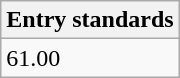<table class="wikitable" border="1" align="upright">
<tr>
<th>Entry standards</th>
</tr>
<tr>
<td>61.00</td>
</tr>
</table>
